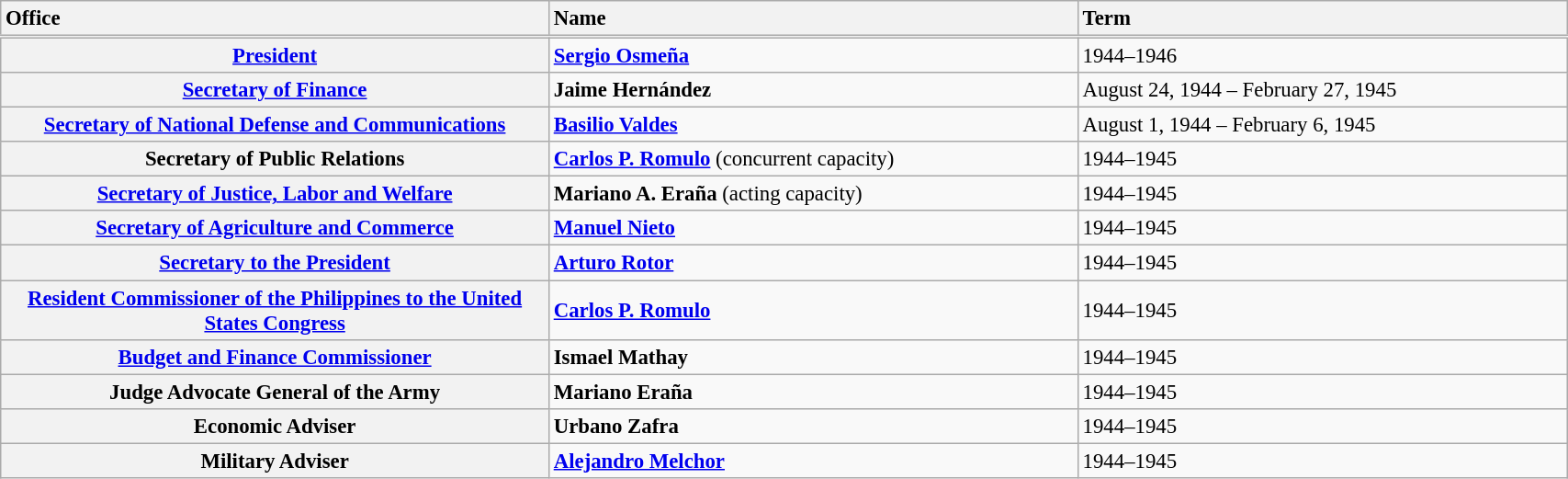<table class="wikitable collapsible plainrowheaders toptextcells" style="width:90%; font-size:95%;">
<tr style="border-bottom-style:double;">
<th scope="col" style="text-align:left; width:35%;">Office</th>
<th scope="col" style="text-align:left;">Name</th>
<th scope="col" style="text-align:left;">Term</th>
</tr>
<tr>
<th scope="row"><a href='#'>President</a></th>
<td><strong><a href='#'>Sergio Osmeña</a></strong></td>
<td>1944–1946</td>
</tr>
<tr>
<th scope="row"><a href='#'>Secretary of Finance</a></th>
<td><strong>Jaime Hernández</strong></td>
<td>August 24, 1944 – February 27, 1945</td>
</tr>
<tr>
<th scope="row"><a href='#'>Secretary of National Defense and Communications</a></th>
<td><strong><a href='#'>Basilio Valdes</a></strong></td>
<td>August 1, 1944 – February 6, 1945</td>
</tr>
<tr>
<th scope="row">Secretary of Public Relations</th>
<td><strong><a href='#'>Carlos P. Romulo</a></strong> (concurrent capacity)</td>
<td>1944–1945</td>
</tr>
<tr>
<th scope="row"><a href='#'>Secretary of Justice, Labor and Welfare</a></th>
<td><strong>Mariano A. Eraña</strong> (acting capacity)</td>
<td>1944–1945</td>
</tr>
<tr>
<th scope="row"><a href='#'>Secretary of Agriculture and Commerce</a></th>
<td><strong><a href='#'>Manuel Nieto</a></strong></td>
<td>1944–1945</td>
</tr>
<tr>
<th scope="row"><a href='#'>Secretary to the President</a></th>
<td><strong><a href='#'>Arturo Rotor</a></strong></td>
<td>1944–1945</td>
</tr>
<tr>
<th scope="row"><a href='#'>Resident Commissioner of the Philippines to the United States Congress</a></th>
<td><strong><a href='#'>Carlos P. Romulo</a></strong></td>
<td>1944–1945</td>
</tr>
<tr>
<th scope="row"><a href='#'>Budget and Finance Commissioner</a></th>
<td><strong>Ismael Mathay</strong></td>
<td>1944–1945</td>
</tr>
<tr>
<th scope="row">Judge Advocate General of the Army</th>
<td><strong>Mariano Eraña</strong></td>
<td>1944–1945</td>
</tr>
<tr>
<th scope="row">Economic Adviser</th>
<td><strong>Urbano Zafra</strong></td>
<td>1944–1945</td>
</tr>
<tr>
<th scope="row">Military Adviser</th>
<td><strong><a href='#'>Alejandro Melchor</a></strong></td>
<td>1944–1945</td>
</tr>
</table>
